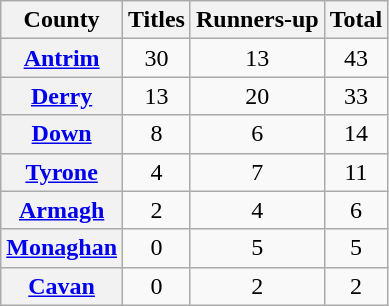<table class="wikitable plainrowheaders sortable">
<tr>
<th scope="col">County</th>
<th scope="col">Titles</th>
<th scope="col">Runners-up</th>
<th scope="col">Total</th>
</tr>
<tr align="center">
<th scope="row"> <a href='#'>Antrim</a></th>
<td>30</td>
<td>13</td>
<td>43</td>
</tr>
<tr align="center">
<th scope="row"> <a href='#'>Derry</a></th>
<td>13</td>
<td>20</td>
<td>33</td>
</tr>
<tr align="center">
<th scope="row"> <a href='#'>Down</a></th>
<td>8</td>
<td>6</td>
<td>14</td>
</tr>
<tr align="center">
<th scope="row"> <a href='#'>Tyrone</a></th>
<td>4</td>
<td>7</td>
<td>11</td>
</tr>
<tr align="center">
<th scope="row"> <a href='#'>Armagh</a></th>
<td>2</td>
<td>4</td>
<td>6</td>
</tr>
<tr align="center">
<th scope="row"> <a href='#'>Monaghan</a></th>
<td>0</td>
<td>5</td>
<td>5</td>
</tr>
<tr align="center">
<th scope="row"> <a href='#'>Cavan</a></th>
<td>0</td>
<td>2</td>
<td>2</td>
</tr>
</table>
